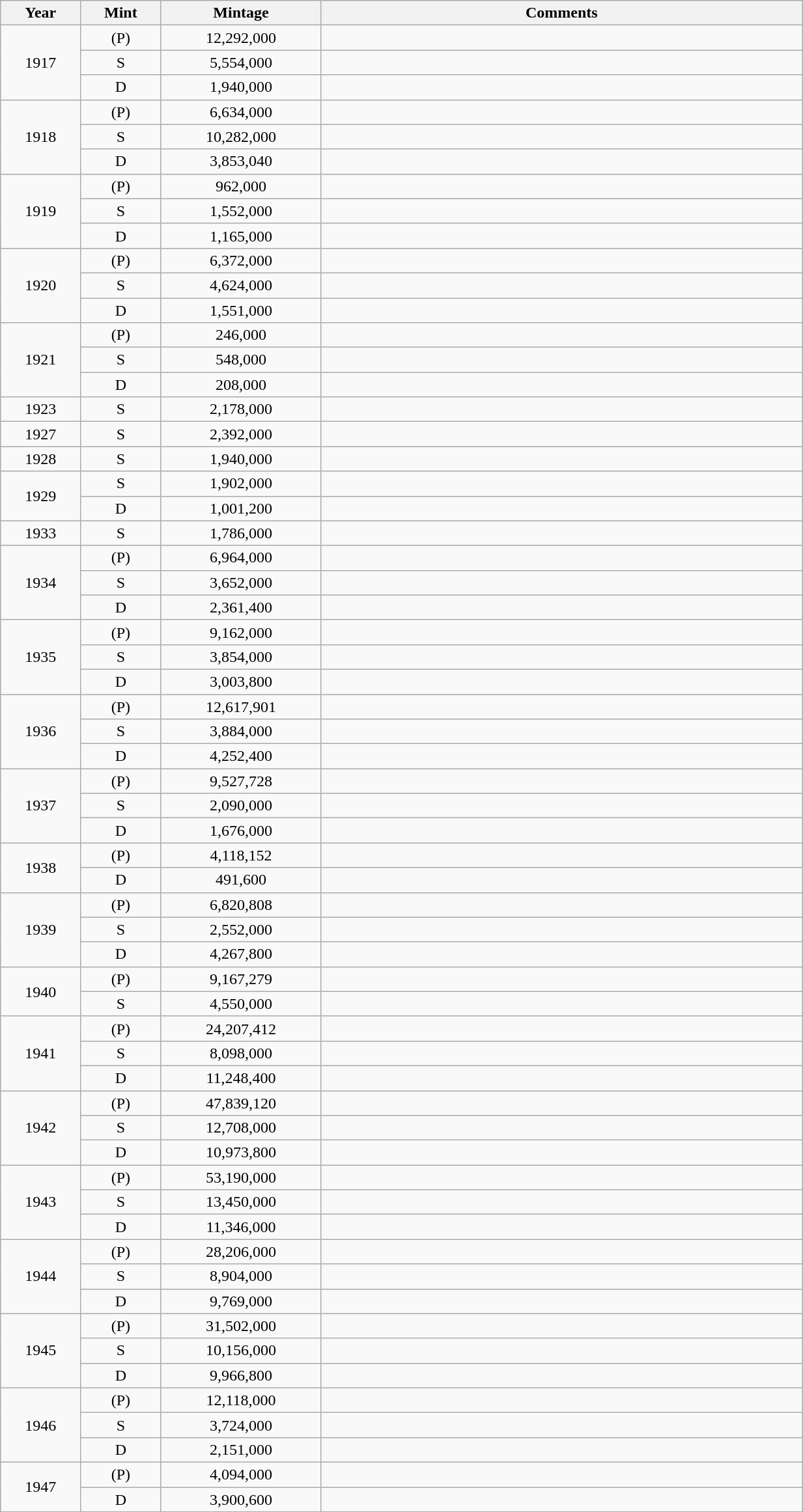<table class="wikitable sortable" style="min-width:65%; text-align:center;">
<tr>
<th width="10%">Year</th>
<th width="10%">Mint</th>
<th width="20%">Mintage</th>
<th width="60%">Comments</th>
</tr>
<tr>
<td rowspan="3">1917</td>
<td>(P)</td>
<td>12,292,000</td>
<td></td>
</tr>
<tr>
<td>S</td>
<td>5,554,000</td>
<td></td>
</tr>
<tr>
<td>D</td>
<td>1,940,000</td>
<td></td>
</tr>
<tr>
<td rowspan="3">1918</td>
<td>(P)</td>
<td>6,634,000</td>
<td></td>
</tr>
<tr>
<td>S</td>
<td>10,282,000</td>
<td></td>
</tr>
<tr>
<td>D</td>
<td>3,853,040</td>
<td></td>
</tr>
<tr>
<td rowspan="3">1919</td>
<td>(P)</td>
<td>962,000</td>
<td></td>
</tr>
<tr>
<td>S</td>
<td>1,552,000</td>
<td></td>
</tr>
<tr>
<td>D</td>
<td>1,165,000</td>
<td></td>
</tr>
<tr>
<td rowspan="3">1920</td>
<td>(P)</td>
<td>6,372,000</td>
<td></td>
</tr>
<tr>
<td>S</td>
<td>4,624,000</td>
<td></td>
</tr>
<tr>
<td>D</td>
<td>1,551,000</td>
<td></td>
</tr>
<tr>
<td rowspan="3">1921</td>
<td>(P)</td>
<td>246,000</td>
<td></td>
</tr>
<tr>
<td>S</td>
<td>548,000</td>
<td></td>
</tr>
<tr>
<td>D</td>
<td>208,000</td>
<td></td>
</tr>
<tr>
<td>1923</td>
<td>S</td>
<td>2,178,000</td>
<td></td>
</tr>
<tr>
<td>1927</td>
<td>S</td>
<td>2,392,000</td>
<td></td>
</tr>
<tr>
<td>1928</td>
<td>S</td>
<td>1,940,000</td>
<td></td>
</tr>
<tr>
<td rowspan="2">1929</td>
<td>S</td>
<td>1,902,000</td>
<td></td>
</tr>
<tr>
<td>D</td>
<td>1,001,200</td>
<td></td>
</tr>
<tr>
<td>1933</td>
<td>S</td>
<td>1,786,000</td>
<td></td>
</tr>
<tr>
<td rowspan="3">1934</td>
<td>(P)</td>
<td>6,964,000</td>
<td></td>
</tr>
<tr>
<td>S</td>
<td>3,652,000</td>
<td></td>
</tr>
<tr>
<td>D</td>
<td>2,361,400</td>
<td></td>
</tr>
<tr>
<td rowspan="3">1935</td>
<td>(P)</td>
<td>9,162,000</td>
<td></td>
</tr>
<tr>
<td>S</td>
<td>3,854,000</td>
<td></td>
</tr>
<tr>
<td>D</td>
<td>3,003,800</td>
<td></td>
</tr>
<tr>
<td rowspan="3">1936</td>
<td>(P)</td>
<td>12,617,901</td>
<td></td>
</tr>
<tr>
<td>S</td>
<td>3,884,000</td>
<td></td>
</tr>
<tr>
<td>D</td>
<td>4,252,400</td>
<td></td>
</tr>
<tr>
<td rowspan="3">1937</td>
<td>(P)</td>
<td>9,527,728</td>
<td></td>
</tr>
<tr>
<td>S</td>
<td>2,090,000</td>
<td></td>
</tr>
<tr>
<td>D</td>
<td>1,676,000</td>
<td></td>
</tr>
<tr>
<td rowspan="2">1938</td>
<td>(P)</td>
<td>4,118,152</td>
<td></td>
</tr>
<tr>
<td>D</td>
<td>491,600</td>
<td></td>
</tr>
<tr>
<td rowspan="3">1939</td>
<td>(P)</td>
<td>6,820,808</td>
<td></td>
</tr>
<tr>
<td>S</td>
<td>2,552,000</td>
<td></td>
</tr>
<tr>
<td>D</td>
<td>4,267,800</td>
<td></td>
</tr>
<tr>
<td rowspan="2">1940</td>
<td>(P)</td>
<td>9,167,279</td>
<td></td>
</tr>
<tr>
<td>S</td>
<td>4,550,000</td>
<td></td>
</tr>
<tr>
<td rowspan="3">1941</td>
<td>(P)</td>
<td>24,207,412</td>
<td></td>
</tr>
<tr>
<td>S</td>
<td>8,098,000</td>
<td></td>
</tr>
<tr>
<td>D</td>
<td>11,248,400</td>
<td></td>
</tr>
<tr>
<td rowspan="3">1942</td>
<td>(P)</td>
<td>47,839,120</td>
<td></td>
</tr>
<tr>
<td>S</td>
<td>12,708,000</td>
<td></td>
</tr>
<tr>
<td>D</td>
<td>10,973,800</td>
<td></td>
</tr>
<tr>
<td rowspan="3">1943</td>
<td>(P)</td>
<td>53,190,000</td>
<td></td>
</tr>
<tr>
<td>S</td>
<td>13,450,000</td>
<td></td>
</tr>
<tr>
<td>D</td>
<td>11,346,000</td>
<td></td>
</tr>
<tr>
<td rowspan="3">1944</td>
<td>(P)</td>
<td>28,206,000</td>
<td></td>
</tr>
<tr>
<td>S</td>
<td>8,904,000</td>
<td></td>
</tr>
<tr>
<td>D</td>
<td>9,769,000</td>
<td></td>
</tr>
<tr>
<td rowspan="3">1945</td>
<td>(P)</td>
<td>31,502,000</td>
<td></td>
</tr>
<tr>
<td>S</td>
<td>10,156,000</td>
<td></td>
</tr>
<tr>
<td>D</td>
<td>9,966,800</td>
<td></td>
</tr>
<tr>
<td rowspan="3">1946</td>
<td>(P)</td>
<td>12,118,000</td>
<td></td>
</tr>
<tr>
<td>S</td>
<td>3,724,000</td>
<td></td>
</tr>
<tr>
<td>D</td>
<td>2,151,000</td>
<td></td>
</tr>
<tr>
<td rowspan="2">1947</td>
<td>(P)</td>
<td>4,094,000</td>
<td></td>
</tr>
<tr>
<td>D</td>
<td>3,900,600</td>
<td></td>
</tr>
</table>
